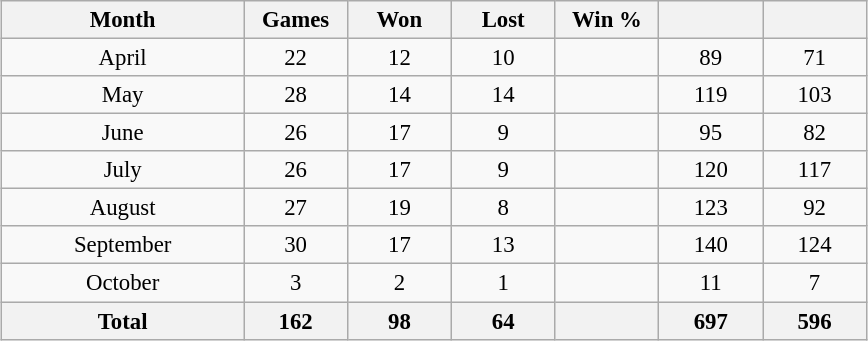<table class="wikitable" style="font-size:95%; text-align:center; width:38em;margin:0.5em auto;">
<tr>
<th width="28%">Month</th>
<th width="12%">Games</th>
<th width="12%">Won</th>
<th width="12%">Lost</th>
<th width="12%">Win %</th>
<th width="12%"></th>
<th width="12%"></th>
</tr>
<tr>
<td>April</td>
<td>22</td>
<td>12</td>
<td>10</td>
<td></td>
<td>89</td>
<td>71</td>
</tr>
<tr>
<td>May</td>
<td>28</td>
<td>14</td>
<td>14</td>
<td></td>
<td>119</td>
<td>103</td>
</tr>
<tr>
<td>June</td>
<td>26</td>
<td>17</td>
<td>9</td>
<td></td>
<td>95</td>
<td>82</td>
</tr>
<tr>
<td>July</td>
<td>26</td>
<td>17</td>
<td>9</td>
<td></td>
<td>120</td>
<td>117</td>
</tr>
<tr>
<td>August</td>
<td>27</td>
<td>19</td>
<td>8</td>
<td></td>
<td>123</td>
<td>92</td>
</tr>
<tr>
<td>September</td>
<td>30</td>
<td>17</td>
<td>13</td>
<td></td>
<td>140</td>
<td>124</td>
</tr>
<tr>
<td>October</td>
<td>3</td>
<td>2</td>
<td>1</td>
<td></td>
<td>11</td>
<td>7</td>
</tr>
<tr>
<th>Total</th>
<th>162</th>
<th>98</th>
<th>64</th>
<th></th>
<th>697</th>
<th>596</th>
</tr>
</table>
